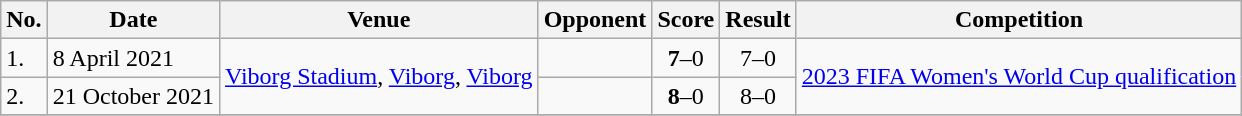<table class="wikitable">
<tr>
<th>No.</th>
<th>Date</th>
<th>Venue</th>
<th>Opponent</th>
<th>Score</th>
<th>Result</th>
<th>Competition</th>
</tr>
<tr>
<td>1.</td>
<td>8 April 2021</td>
<td rowspan=2><a href='#'>Viborg Stadium</a>, <a href='#'>Viborg</a>, <a href='#'>Viborg</a></td>
<td></td>
<td align=center><strong>7</strong>–0</td>
<td align=center>7–0</td>
<td rowspan=2><a href='#'>2023 FIFA Women's World Cup qualification</a></td>
</tr>
<tr>
<td>2.</td>
<td>21 October 2021</td>
<td></td>
<td align=center><strong>8</strong>–0</td>
<td align=center>8–0</td>
</tr>
<tr>
</tr>
</table>
